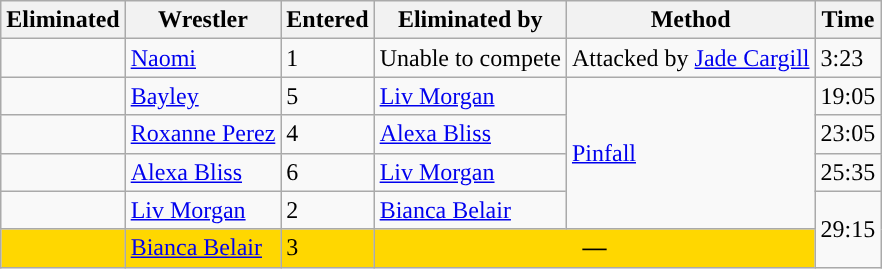<table class="wikitable sortable">
<tr>
<th>Eliminated</th>
<th>Wrestler</th>
<th>Entered</th>
<th>Eliminated by</th>
<th>Method</th>
<th>Time</th>
</tr>
<tr>
<td></td>
<td><a href='#'>Naomi</a></td>
<td>1</td>
<td>Unable to compete</td>
<td>Attacked by <a href='#'>Jade Cargill</a></td>
<td>3:23</td>
</tr>
<tr>
<td></td>
<td><a href='#'>Bayley</a></td>
<td>5</td>
<td><a href='#'>Liv Morgan</a></td>
<td rowspan=4><a href='#'>Pinfall</a></td>
<td>19:05</td>
</tr>
<tr>
<td></td>
<td><a href='#'>Roxanne Perez</a></td>
<td>4</td>
<td><a href='#'>Alexa Bliss</a></td>
<td>23:05</td>
</tr>
<tr>
<td></td>
<td><a href='#'>Alexa Bliss</a></td>
<td>6</td>
<td><a href='#'>Liv Morgan</a></td>
<td>25:35</td>
</tr>
<tr>
<td></td>
<td><a href='#'>Liv Morgan</a></td>
<td>2</td>
<td><a href='#'>Bianca Belair</a></td>
<td rowspan=2>29:15</td>
</tr>
<tr style="background: gold">
<td></td>
<td><a href='#'>Bianca Belair</a></td>
<td>3</td>
<td colspan="2" align=center><strong>—</strong></td>
</tr>
</table>
